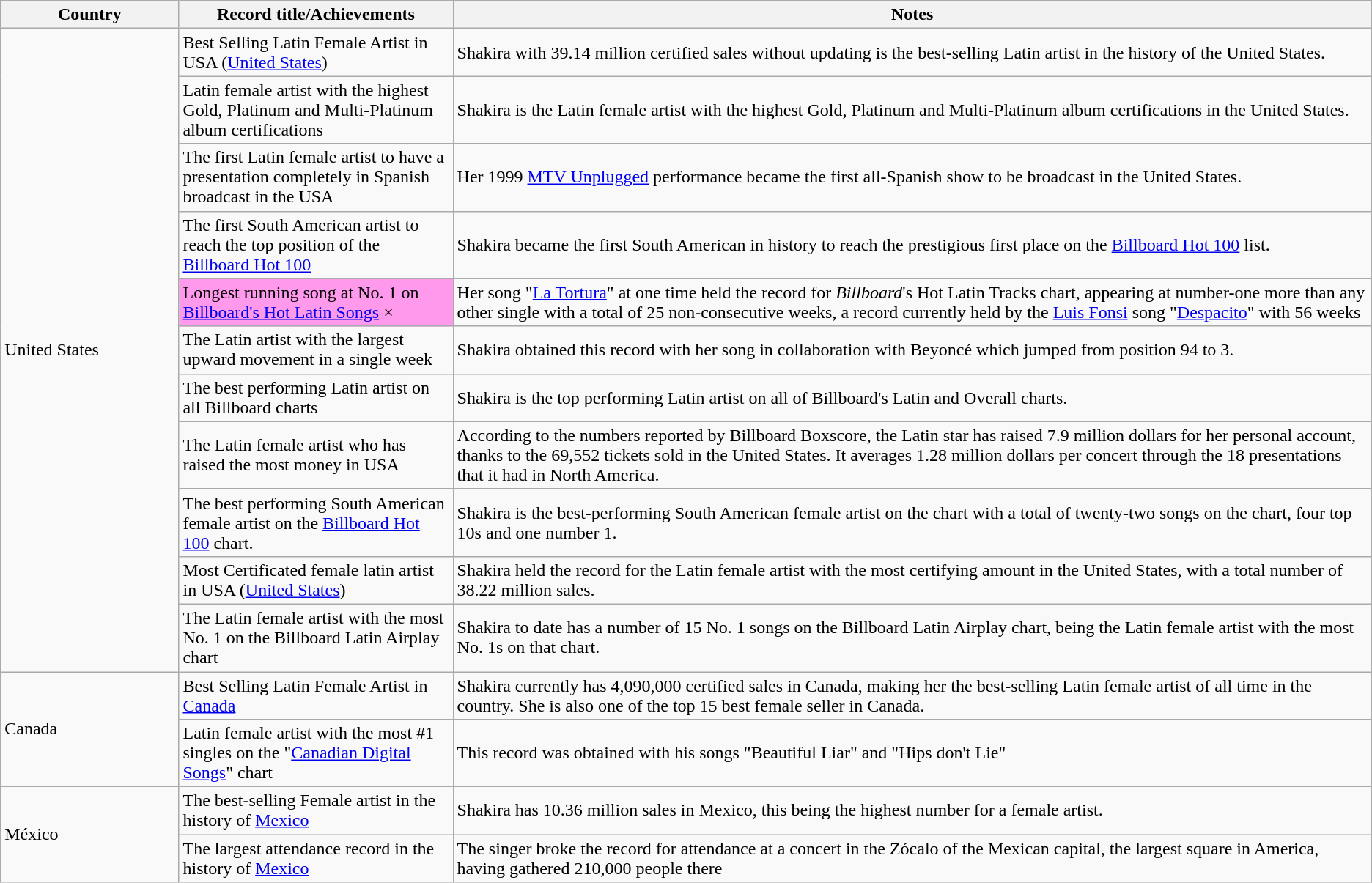<table class="wikitable sortable plainrowheaders">
<tr>
<th>Country</th>
<th scope="col" width="20%">Record title/Achievements</th>
<th scope="col" width="67%">Notes</th>
</tr>
<tr>
<td rowspan="11">United States</td>
<td>Best Selling Latin Female Artist in USA (<a href='#'>United States</a>)</td>
<td>Shakira with 39.14 million certified sales without updating is the best-selling Latin artist in the history of the United States.</td>
</tr>
<tr>
<td>Latin female artist with the highest Gold, Platinum and Multi-Platinum album certifications</td>
<td>Shakira is the Latin female artist with the highest Gold, Platinum and Multi-Platinum album certifications in the United States.</td>
</tr>
<tr>
<td>The first Latin female artist to have a presentation completely in Spanish broadcast in the USA</td>
<td>Her 1999 <a href='#'>MTV Unplugged</a> performance became the first all-Spanish show to be broadcast in the United States.</td>
</tr>
<tr>
<td>The first South American artist to reach the top position of the <a href='#'>Billboard Hot 100</a></td>
<td>Shakira became the first South American in history to reach the prestigious first place on the <a href='#'>Billboard Hot 100</a> list.</td>
</tr>
<tr>
<td style="background-color: #ff99eb;">Longest running song at No. 1 on <a href='#'>Billboard's Hot Latin Songs</a> ×</td>
<td>Her song "<a href='#'>La Tortura</a>" at one time held the record for <em>Billboard</em>'s Hot Latin Tracks chart, appearing at number-one more than any other single with a total of 25 non-consecutive weeks, a record currently held by the <a href='#'>Luis Fonsi</a> song "<a href='#'>Despacito</a>" with 56 weeks</td>
</tr>
<tr>
<td>The Latin artist with the largest upward movement in a single week</td>
<td>Shakira obtained this record with her song in collaboration with Beyoncé which jumped from position 94 to 3.</td>
</tr>
<tr>
<td>The best performing Latin artist on all Billboard charts</td>
<td>Shakira is the top performing Latin artist on all of Billboard's Latin and Overall charts.</td>
</tr>
<tr>
<td>The Latin female artist who has raised the most money in USA</td>
<td>According to the numbers reported by Billboard Boxscore, the Latin star has raised 7.9 million dollars for her personal account, thanks to the 69,552 tickets sold in the United States. It averages 1.28 million dollars per concert through the 18 presentations that it had in North America.</td>
</tr>
<tr>
<td>The best performing South American female artist on the <a href='#'>Billboard Hot 100</a> chart.</td>
<td>Shakira is the best-performing South American female artist on the chart with a total of twenty-two songs on the chart, four top 10s and one number 1.</td>
</tr>
<tr>
<td>Most Certificated female latin artist in USA (<a href='#'>United States</a>)</td>
<td>Shakira held the record for the Latin female artist with the most certifying amount in the United States, with a total number of 38.22 million sales.</td>
</tr>
<tr>
<td>The Latin female artist with the most No. 1 on the Billboard Latin Airplay chart</td>
<td>Shakira to date has a number of 15 No. 1 songs on the Billboard Latin Airplay chart, being the Latin female artist with the most No. 1s on that chart.</td>
</tr>
<tr>
<td rowspan="2">Canada</td>
<td>Best Selling Latin Female Artist in <a href='#'>Canada</a></td>
<td>Shakira currently has 4,090,000 certified sales in Canada, making her the best-selling Latin female artist of all time in the country. She is also one of the top 15 best female seller in Canada.</td>
</tr>
<tr>
<td>Latin female artist with the most #1 singles on the "<a href='#'>Canadian Digital Songs</a>" chart</td>
<td>This record was obtained with his songs "Beautiful Liar" and "Hips don't Lie"</td>
</tr>
<tr>
<td rowspan="2">México</td>
<td>The best-selling Female artist in the history of <a href='#'>Mexico</a></td>
<td>Shakira has 10.36 million sales in Mexico, this being the highest number for a female artist.</td>
</tr>
<tr>
<td>The largest attendance record in the history of <a href='#'>Mexico</a></td>
<td>The singer broke the record for attendance at a concert in the Zócalo of the Mexican capital, the largest square in America, having gathered 210,000 people there</td>
</tr>
</table>
